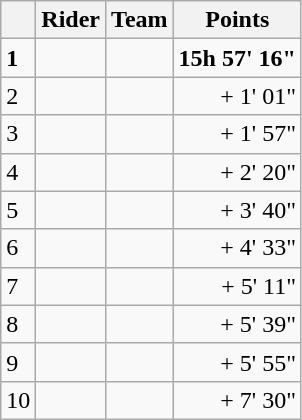<table class="wikitable">
<tr>
<th></th>
<th>Rider</th>
<th>Team</th>
<th>Points</th>
</tr>
<tr>
<td><strong> 1</strong></td>
<td><strong></strong> </td>
<td><strong></strong></td>
<td align=right><strong>15h 57' 16"</strong></td>
</tr>
<tr>
<td>2</td>
<td></td>
<td></td>
<td align=right>+ 1' 01"</td>
</tr>
<tr>
<td>3</td>
<td></td>
<td></td>
<td align=right>+ 1' 57"</td>
</tr>
<tr>
<td>4</td>
<td></td>
<td></td>
<td align=right>+ 2' 20"</td>
</tr>
<tr>
<td>5</td>
<td></td>
<td></td>
<td align=right>+ 3' 40"</td>
</tr>
<tr>
<td>6</td>
<td></td>
<td></td>
<td align=right>+ 4' 33"</td>
</tr>
<tr>
<td>7</td>
<td></td>
<td></td>
<td align=right>+ 5' 11"</td>
</tr>
<tr>
<td>8</td>
<td></td>
<td></td>
<td align=right>+ 5' 39"</td>
</tr>
<tr>
<td>9</td>
<td></td>
<td></td>
<td align=right>+ 5' 55"</td>
</tr>
<tr>
<td>10</td>
<td></td>
<td></td>
<td align=right>+ 7' 30"</td>
</tr>
</table>
